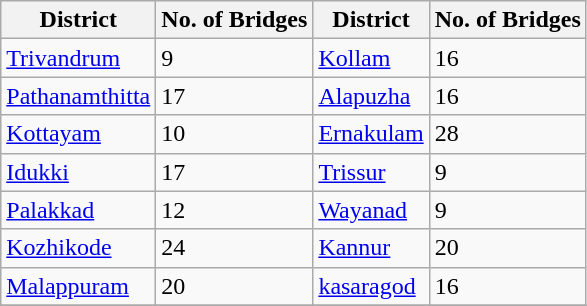<table class="wikitable">
<tr>
<th>District</th>
<th>No. of Bridges</th>
<th>District</th>
<th>No. of Bridges</th>
</tr>
<tr>
<td><a href='#'>Trivandrum</a></td>
<td>9</td>
<td><a href='#'>Kollam</a></td>
<td>16</td>
</tr>
<tr>
<td><a href='#'>Pathanamthitta</a></td>
<td>17</td>
<td><a href='#'>Alapuzha</a></td>
<td>16</td>
</tr>
<tr>
<td><a href='#'>Kottayam</a></td>
<td>10</td>
<td><a href='#'>Ernakulam</a></td>
<td>28</td>
</tr>
<tr>
<td><a href='#'>Idukki</a></td>
<td>17</td>
<td><a href='#'>Trissur</a></td>
<td>9</td>
</tr>
<tr>
<td><a href='#'>Palakkad</a></td>
<td>12</td>
<td><a href='#'>Wayanad</a></td>
<td>9</td>
</tr>
<tr>
<td><a href='#'>Kozhikode</a></td>
<td>24</td>
<td><a href='#'>Kannur</a></td>
<td>20</td>
</tr>
<tr>
<td><a href='#'>Malappuram</a></td>
<td>20</td>
<td><a href='#'>kasaragod</a></td>
<td>16</td>
</tr>
<tr>
</tr>
</table>
